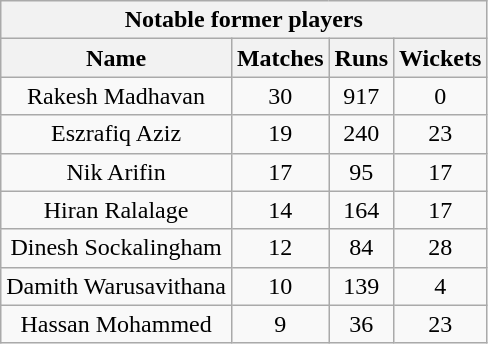<table class="wikitable sortable">
<tr>
<th colspan=4>Notable former players</th>
</tr>
<tr>
<th>Name</th>
<th>Matches</th>
<th>Runs</th>
<th>Wickets</th>
</tr>
<tr>
<td style="text-align:center;">Rakesh Madhavan</td>
<td align=center>30</td>
<td align=center>917</td>
<td align=center>0</td>
</tr>
<tr>
<td style="text-align:center;">Eszrafiq Aziz</td>
<td align=center>19</td>
<td align=center>240</td>
<td align=center>23</td>
</tr>
<tr>
<td style="text-align:center;">Nik Arifin</td>
<td align=center>17</td>
<td align=center>95</td>
<td align=center>17</td>
</tr>
<tr>
<td style="text-align:center;">Hiran Ralalage</td>
<td align=center>14</td>
<td align=center>164</td>
<td align=center>17</td>
</tr>
<tr>
<td style="text-align:center;">Dinesh Sockalingham</td>
<td align=center>12</td>
<td align=center>84</td>
<td align=center>28</td>
</tr>
<tr>
<td style="text-align:center;">Damith Warusavithana</td>
<td align=center>10</td>
<td align=center>139</td>
<td align=center>4</td>
</tr>
<tr>
<td style="text-align:center;">Hassan Mohammed</td>
<td align=center>9</td>
<td align=center>36</td>
<td align=center>23</td>
</tr>
</table>
